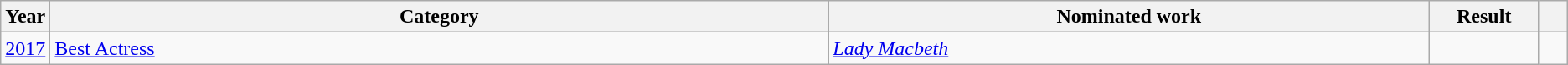<table class="wikitable sortable">
<tr>
<th scope="col" style="width:1em;">Year</th>
<th scope="col" style="width:39em;">Category</th>
<th scope="col" style="width:30em;">Nominated work</th>
<th scope="col" style="width:5em;">Result</th>
<th scope="col" style="width:1em;"class="unsortable"></th>
</tr>
<tr>
<td><a href='#'>2017</a></td>
<td><a href='#'>Best Actress</a></td>
<td><em><a href='#'>Lady Macbeth</a></em></td>
<td></td>
<td align="center"></td>
</tr>
</table>
